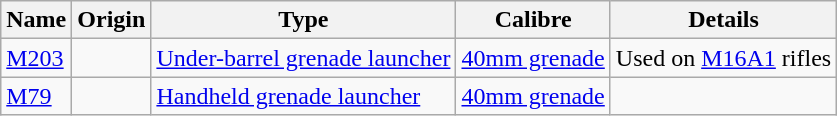<table class="wikitable">
<tr>
<th>Name</th>
<th>Origin</th>
<th>Type</th>
<th>Calibre</th>
<th>Details</th>
</tr>
<tr>
<td><a href='#'>M203</a></td>
<td></td>
<td><a href='#'>Under-barrel grenade launcher</a></td>
<td><a href='#'>40mm grenade</a></td>
<td>Used on <a href='#'>M16A1</a> rifles</td>
</tr>
<tr>
<td><a href='#'>M79</a></td>
<td></td>
<td><a href='#'>Handheld grenade launcher</a></td>
<td><a href='#'>40mm grenade</a></td>
<td></td>
</tr>
</table>
